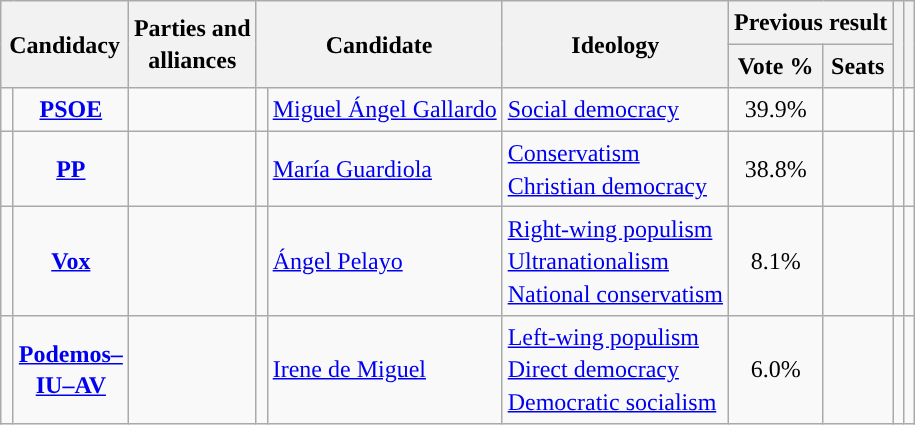<table class="wikitable" style="line-height:1.35em; text-align:left;">
<tr>
<th colspan="2" rowspan="2">Candidacy</th>
<th rowspan="2">Parties and<br>alliances</th>
<th colspan="2" rowspan="2">Candidate</th>
<th rowspan="2">Ideology</th>
<th colspan="2">Previous result</th>
<th rowspan="2"></th>
<th rowspan="2"></th>
</tr>
<tr>
<th>Vote %</th>
<th>Seats</th>
</tr>
<tr>
<td width="1" style="color:inherit;background:"></td>
<td align="center"><strong><a href='#'>PSOE</a></strong></td>
<td></td>
<td></td>
<td><a href='#'>Miguel Ángel Gallardo</a></td>
<td><a href='#'>Social democracy</a></td>
<td align="center">39.9%</td>
<td></td>
<td></td>
<td></td>
</tr>
<tr>
<td style="color:inherit;background:"></td>
<td align="center"><strong><a href='#'>PP</a></strong></td>
<td></td>
<td></td>
<td><a href='#'>María Guardiola</a></td>
<td><a href='#'>Conservatism</a><br><a href='#'>Christian democracy</a></td>
<td align="center">38.8%</td>
<td></td>
<td></td>
<td></td>
</tr>
<tr>
<td style="color:inherit;background:"></td>
<td align="center"><strong><a href='#'>Vox</a></strong></td>
<td></td>
<td></td>
<td><a href='#'>Ángel Pelayo</a></td>
<td><a href='#'>Right-wing populism</a><br><a href='#'>Ultranationalism</a><br><a href='#'>National conservatism</a></td>
<td align="center">8.1%</td>
<td></td>
<td></td>
<td></td>
</tr>
<tr>
<td style="color:inherit;background:"></td>
<td align="center"><strong><a href='#'>Podemos–<br>IU–AV</a></strong></td>
<td></td>
<td></td>
<td><a href='#'>Irene de Miguel</a></td>
<td><a href='#'>Left-wing populism</a><br><a href='#'>Direct democracy</a><br><a href='#'>Democratic socialism</a></td>
<td align="center">6.0%</td>
<td></td>
<td></td>
<td></td>
</tr>
</table>
